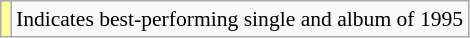<table class="wikitable" style="font-size:90%;">
<tr>
<td style="background-color:#FFFF99"></td>
<td>Indicates best-performing single and album of 1995</td>
</tr>
</table>
